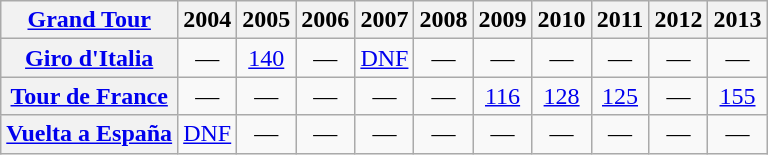<table class="wikitable plainrowheaders">
<tr>
<th scope="col"><a href='#'>Grand Tour</a></th>
<th scope="col">2004</th>
<th scope="col">2005</th>
<th scope="col">2006</th>
<th scope="col">2007</th>
<th scope="col">2008</th>
<th scope="col">2009</th>
<th scope="col">2010</th>
<th scope="col">2011</th>
<th scope="col">2012</th>
<th scope="col">2013</th>
</tr>
<tr style="text-align:center;">
<th scope="row"> <a href='#'>Giro d'Italia</a></th>
<td>—</td>
<td><a href='#'>140</a></td>
<td>—</td>
<td><a href='#'>DNF</a></td>
<td>—</td>
<td>—</td>
<td>—</td>
<td>—</td>
<td>—</td>
<td>—</td>
</tr>
<tr style="text-align:center;">
<th scope="row"> <a href='#'>Tour de France</a></th>
<td>—</td>
<td>—</td>
<td>—</td>
<td>—</td>
<td>—</td>
<td><a href='#'>116</a></td>
<td><a href='#'>128</a></td>
<td><a href='#'>125</a></td>
<td>—</td>
<td><a href='#'>155</a></td>
</tr>
<tr style="text-align:center;">
<th scope="row"> <a href='#'>Vuelta a España</a></th>
<td><a href='#'>DNF</a></td>
<td>—</td>
<td>—</td>
<td>—</td>
<td>—</td>
<td>—</td>
<td>—</td>
<td>—</td>
<td>—</td>
<td>—</td>
</tr>
</table>
